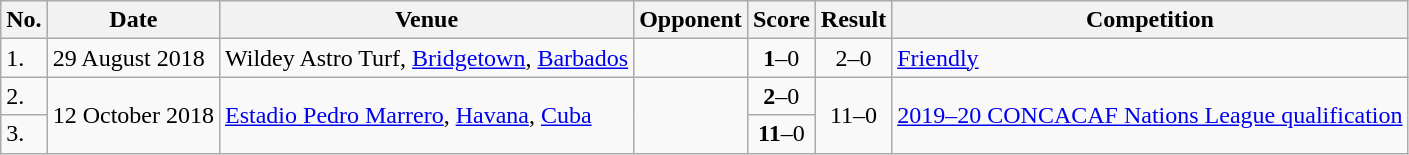<table class="wikitable" style="font-size:100%;">
<tr>
<th>No.</th>
<th>Date</th>
<th>Venue</th>
<th>Opponent</th>
<th>Score</th>
<th>Result</th>
<th>Competition</th>
</tr>
<tr>
<td>1.</td>
<td>29 August 2018</td>
<td>Wildey Astro Turf, <a href='#'>Bridgetown</a>, <a href='#'>Barbados</a></td>
<td></td>
<td align=center><strong>1</strong>–0</td>
<td align=center>2–0</td>
<td><a href='#'>Friendly</a></td>
</tr>
<tr>
<td>2.</td>
<td rowspan="2">12 October 2018</td>
<td rowspan="2"><a href='#'>Estadio Pedro Marrero</a>, <a href='#'>Havana</a>, <a href='#'>Cuba</a></td>
<td rowspan="2"></td>
<td align=center><strong>2</strong>–0</td>
<td rowspan="2" style="text-align:center">11–0</td>
<td rowspan="2"><a href='#'>2019–20 CONCACAF Nations League qualification</a></td>
</tr>
<tr>
<td>3.</td>
<td align=center><strong>11</strong>–0</td>
</tr>
</table>
